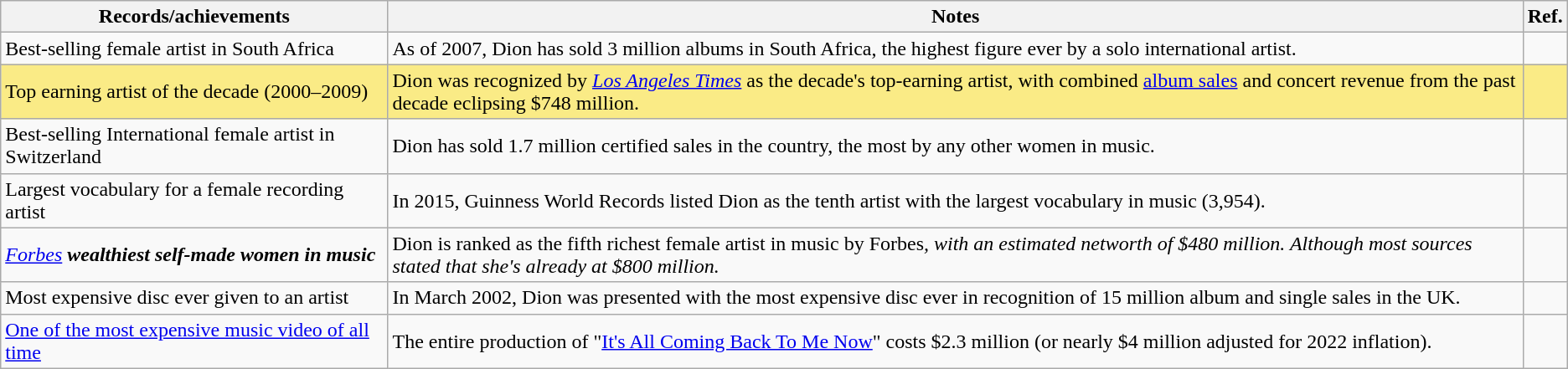<table class="wikitable" style="text-align:left;">
<tr>
<th>Records/achievements</th>
<th>Notes</th>
<th>Ref.</th>
</tr>
<tr>
<td>Best-selling female artist in South Africa</td>
<td>As of 2007, Dion has sold 3 million albums in South Africa, the highest figure ever by a solo international artist.</td>
<td></td>
</tr>
<tr scope="row" style="background:#FAEB86">
<td>Top earning artist of the decade (2000–2009)</td>
<td>Dion was recognized by <em><a href='#'>Los Angeles Times</a></em> as the decade's top-earning artist, with combined <a href='#'>album sales</a> and concert revenue from the past decade eclipsing $748 million.</td>
<td></td>
</tr>
<tr>
<td>Best-selling International female artist in Switzerland</td>
<td>Dion has sold 1.7 million certified sales in the country, the most by any other women in music.</td>
<td></td>
</tr>
<tr>
<td>Largest vocabulary for a female recording artist</td>
<td>In 2015, Guinness World Records listed Dion as the tenth artist with the largest vocabulary in music (3,954).</td>
<td></td>
</tr>
<tr>
<td><em><a href='#'>Forbes</a><strong> wealthiest self-made women in music</td>
<td>Dion is ranked as the fifth richest female artist in music by </em>Forbes<em>, with an estimated networth of $480 million. Although most sources stated that she's already at $800 million.</td>
<td></td>
</tr>
<tr>
<td>Most expensive disc ever given to an artist</td>
<td>In March 2002, Dion was presented with the most expensive disc ever in recognition of 15 million album and single sales in the UK.</td>
<td></td>
</tr>
<tr>
<td><a href='#'>One of the most expensive music video of all time</a></td>
<td>The entire production of "<a href='#'>It's All Coming Back To Me Now</a>" costs $2.3 million (or nearly $4 million adjusted for 2022 inflation).</td>
<td></td>
</tr>
</table>
